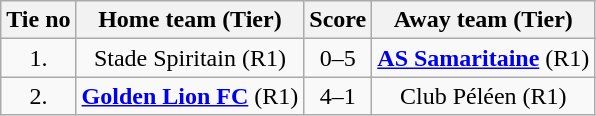<table class="wikitable" style="text-align: center">
<tr>
<th>Tie no</th>
<th>Home team (Tier)</th>
<th>Score</th>
<th>Away team (Tier)</th>
</tr>
<tr>
<td>1.</td>
<td> Stade Spiritain (R1)</td>
<td>0–5</td>
<td><strong><a href='#'>AS Samaritaine</a></strong> (R1) </td>
</tr>
<tr>
<td>2.</td>
<td> <strong><a href='#'>Golden Lion FC</a></strong> (R1)</td>
<td>4–1</td>
<td>Club Péléen (R1) </td>
</tr>
</table>
